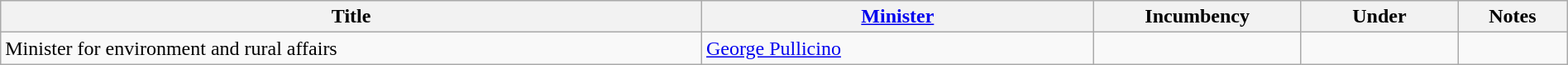<table class="wikitable" style="width:100%;">
<tr>
<th>Title</th>
<th style="width:25%;"><a href='#'>Minister</a></th>
<th style="width:160px;">Incumbency</th>
<th style="width:10%;">Under</th>
<th style="width:7%;">Notes</th>
</tr>
<tr>
<td>Minister for environment and rural affairs</td>
<td><a href='#'>George Pullicino</a></td>
<td></td>
<td></td>
<td></td>
</tr>
</table>
